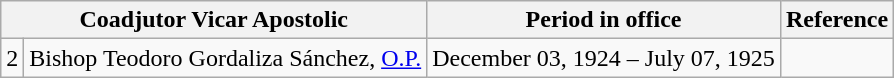<table class="wikitable">
<tr>
<th colspan="2">Coadjutor Vicar Apostolic</th>
<th>Period in office</th>
<th>Reference</th>
</tr>
<tr>
<td>2</td>
<td>Bishop Teodoro Gordaliza Sánchez, <a href='#'>O.P.</a></td>
<td>December 03, 1924 – July 07, 1925</td>
<td></td>
</tr>
</table>
